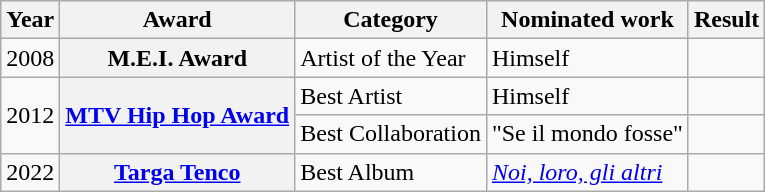<table class="wikitable sortable plainrowheaders">
<tr>
<th scope="col">Year</th>
<th scope="col">Award</th>
<th scope="col">Category</th>
<th scope="col">Nominated work</th>
<th scope="col">Result</th>
</tr>
<tr>
<td>2008</td>
<th scope=row>M.E.I. Award</th>
<td>Artist of the Year</td>
<td>Himself</td>
<td></td>
</tr>
<tr>
<td rowspan=2>2012</td>
<th scope=row rowspan=2><a href='#'>MTV Hip Hop Award</a></th>
<td>Best Artist</td>
<td>Himself</td>
<td></td>
</tr>
<tr>
<td>Best Collaboration</td>
<td>"Se il mondo fosse"</td>
<td></td>
</tr>
<tr>
<td>2022</td>
<th scope=row><a href='#'>Targa Tenco</a></th>
<td>Best Album</td>
<td><em><a href='#'>Noi, loro, gli altri</a></em></td>
<td></td>
</tr>
</table>
